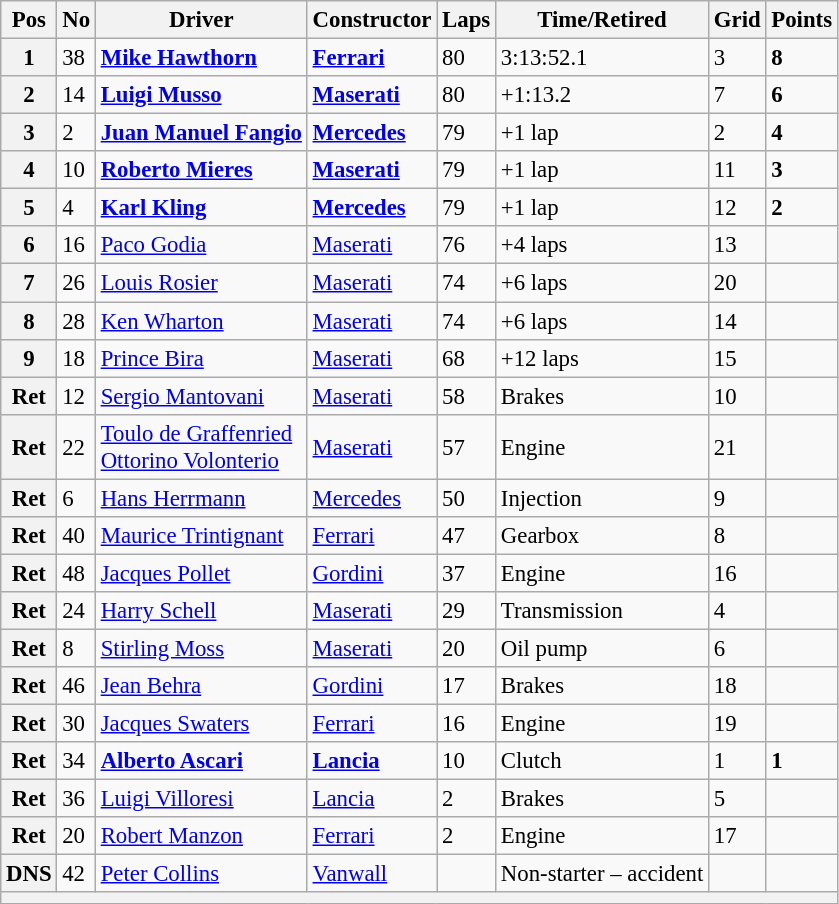<table class="wikitable" style="font-size: 95%;">
<tr>
<th>Pos</th>
<th>No</th>
<th>Driver</th>
<th>Constructor</th>
<th>Laps</th>
<th>Time/Retired</th>
<th>Grid</th>
<th>Points</th>
</tr>
<tr>
<th>1</th>
<td>38</td>
<td> <strong><a href='#'>Mike Hawthorn</a></strong></td>
<td><strong><a href='#'>Ferrari</a></strong></td>
<td>80</td>
<td>3:13:52.1</td>
<td>3</td>
<td><strong>8</strong></td>
</tr>
<tr>
<th>2</th>
<td>14</td>
<td> <strong><a href='#'>Luigi Musso</a></strong></td>
<td><strong><a href='#'>Maserati</a></strong></td>
<td>80</td>
<td>+1:13.2</td>
<td>7</td>
<td><strong>6</strong></td>
</tr>
<tr>
<th>3</th>
<td>2</td>
<td> <strong><a href='#'>Juan Manuel Fangio</a></strong></td>
<td><strong><a href='#'>Mercedes</a></strong></td>
<td>79</td>
<td>+1 lap</td>
<td>2</td>
<td><strong>4</strong></td>
</tr>
<tr>
<th>4</th>
<td>10</td>
<td> <strong><a href='#'>Roberto Mieres</a></strong></td>
<td><strong><a href='#'>Maserati</a></strong></td>
<td>79</td>
<td>+1 lap</td>
<td>11</td>
<td><strong>3</strong></td>
</tr>
<tr>
<th>5</th>
<td>4</td>
<td> <strong><a href='#'>Karl Kling</a></strong></td>
<td><strong><a href='#'>Mercedes</a></strong></td>
<td>79</td>
<td>+1 lap</td>
<td>12</td>
<td><strong>2</strong></td>
</tr>
<tr>
<th>6</th>
<td>16</td>
<td> <a href='#'>Paco Godia</a></td>
<td><a href='#'>Maserati</a></td>
<td>76</td>
<td>+4 laps</td>
<td>13</td>
<td></td>
</tr>
<tr>
<th>7</th>
<td>26</td>
<td> <a href='#'>Louis Rosier</a></td>
<td><a href='#'>Maserati</a></td>
<td>74</td>
<td>+6 laps</td>
<td>20</td>
<td></td>
</tr>
<tr>
<th>8</th>
<td>28</td>
<td> <a href='#'>Ken Wharton</a></td>
<td><a href='#'>Maserati</a></td>
<td>74</td>
<td>+6 laps</td>
<td>14</td>
<td></td>
</tr>
<tr>
<th>9</th>
<td>18</td>
<td> <a href='#'>Prince Bira</a></td>
<td><a href='#'>Maserati</a></td>
<td>68</td>
<td>+12 laps</td>
<td>15</td>
<td></td>
</tr>
<tr>
<th>Ret</th>
<td>12</td>
<td> <a href='#'>Sergio Mantovani</a></td>
<td><a href='#'>Maserati</a></td>
<td>58</td>
<td>Brakes</td>
<td>10</td>
<td></td>
</tr>
<tr>
<th>Ret</th>
<td>22</td>
<td> <a href='#'>Toulo de Graffenried</a><br> <a href='#'>Ottorino Volonterio</a></td>
<td><a href='#'>Maserati</a></td>
<td>57</td>
<td>Engine</td>
<td>21</td>
<td></td>
</tr>
<tr>
<th>Ret</th>
<td>6</td>
<td> <a href='#'>Hans Herrmann</a></td>
<td><a href='#'>Mercedes</a></td>
<td>50</td>
<td>Injection</td>
<td>9</td>
<td></td>
</tr>
<tr>
<th>Ret</th>
<td>40</td>
<td> <a href='#'>Maurice Trintignant</a></td>
<td><a href='#'>Ferrari</a></td>
<td>47</td>
<td>Gearbox</td>
<td>8</td>
<td></td>
</tr>
<tr>
<th>Ret</th>
<td>48</td>
<td> <a href='#'>Jacques Pollet</a></td>
<td><a href='#'>Gordini</a></td>
<td>37</td>
<td>Engine</td>
<td>16</td>
<td></td>
</tr>
<tr>
<th>Ret</th>
<td>24</td>
<td> <a href='#'>Harry Schell</a></td>
<td><a href='#'>Maserati</a></td>
<td>29</td>
<td>Transmission</td>
<td>4</td>
<td></td>
</tr>
<tr>
<th>Ret</th>
<td>8</td>
<td> <a href='#'>Stirling Moss</a></td>
<td><a href='#'>Maserati</a></td>
<td>20</td>
<td>Oil pump</td>
<td>6</td>
<td></td>
</tr>
<tr>
<th>Ret</th>
<td>46</td>
<td> <a href='#'>Jean Behra</a></td>
<td><a href='#'>Gordini</a></td>
<td>17</td>
<td>Brakes</td>
<td>18</td>
<td></td>
</tr>
<tr>
<th>Ret</th>
<td>30</td>
<td> <a href='#'>Jacques Swaters</a></td>
<td><a href='#'>Ferrari</a></td>
<td>16</td>
<td>Engine</td>
<td>19</td>
<td></td>
</tr>
<tr>
<th>Ret</th>
<td>34</td>
<td> <strong><a href='#'>Alberto Ascari</a></strong></td>
<td><strong><a href='#'>Lancia</a></strong></td>
<td>10</td>
<td>Clutch</td>
<td>1</td>
<td><strong>1</strong></td>
</tr>
<tr>
<th>Ret</th>
<td>36</td>
<td> <a href='#'>Luigi Villoresi</a></td>
<td><a href='#'>Lancia</a></td>
<td>2</td>
<td>Brakes</td>
<td>5</td>
<td></td>
</tr>
<tr>
<th>Ret</th>
<td>20</td>
<td> <a href='#'>Robert Manzon</a></td>
<td><a href='#'>Ferrari</a></td>
<td>2</td>
<td>Engine</td>
<td>17</td>
<td></td>
</tr>
<tr>
<th>DNS</th>
<td>42</td>
<td> <a href='#'>Peter Collins</a></td>
<td><a href='#'>Vanwall</a></td>
<td></td>
<td>Non-starter – accident</td>
<td></td>
<td></td>
</tr>
<tr>
<th colspan="8"></th>
</tr>
</table>
